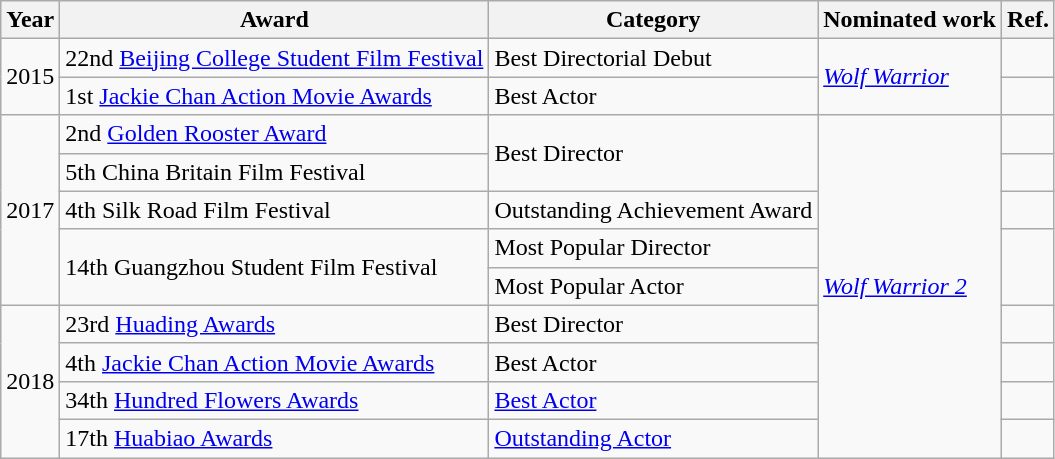<table class="wikitable">
<tr>
<th>Year</th>
<th>Award</th>
<th>Category</th>
<th>Nominated work</th>
<th>Ref.</th>
</tr>
<tr>
<td rowspan=2>2015</td>
<td>22nd <a href='#'>Beijing College Student Film Festival</a></td>
<td>Best Directorial Debut</td>
<td rowspan=2><em><a href='#'>Wolf Warrior</a></em></td>
<td></td>
</tr>
<tr>
<td>1st <a href='#'>Jackie Chan Action Movie Awards</a></td>
<td rowspan=2>Best Actor</td>
<td></td>
</tr>
<tr>
<td rowspan=6>2017</td>
<td rowspan=2>2nd <a href='#'>Golden Rooster Award</a></td>
<td rowspan=11><em><a href='#'>Wolf Warrior 2</a></em></td>
<td rowspan=2></td>
</tr>
<tr>
<td rowspan=2>Best Director</td>
</tr>
<tr>
<td>5th China Britain Film Festival</td>
<td></td>
</tr>
<tr>
<td>4th Silk Road Film Festival</td>
<td>Outstanding Achievement Award</td>
<td></td>
</tr>
<tr>
<td rowspan=2>14th Guangzhou Student Film Festival</td>
<td>Most Popular Director</td>
<td rowspan=2></td>
</tr>
<tr>
<td>Most Popular Actor</td>
</tr>
<tr>
<td rowspan=5>2018</td>
<td>23rd <a href='#'>Huading Awards</a></td>
<td rowspan=2>Best Director</td>
<td></td>
</tr>
<tr>
<td rowspan=2>4th <a href='#'>Jackie Chan Action Movie Awards</a></td>
<td rowspan=2></td>
</tr>
<tr>
<td>Best Actor</td>
</tr>
<tr>
<td>34th <a href='#'>Hundred Flowers Awards</a></td>
<td><a href='#'>Best Actor</a></td>
<td></td>
</tr>
<tr>
<td>17th <a href='#'>Huabiao Awards</a></td>
<td><a href='#'>Outstanding Actor</a></td>
<td></td>
</tr>
</table>
